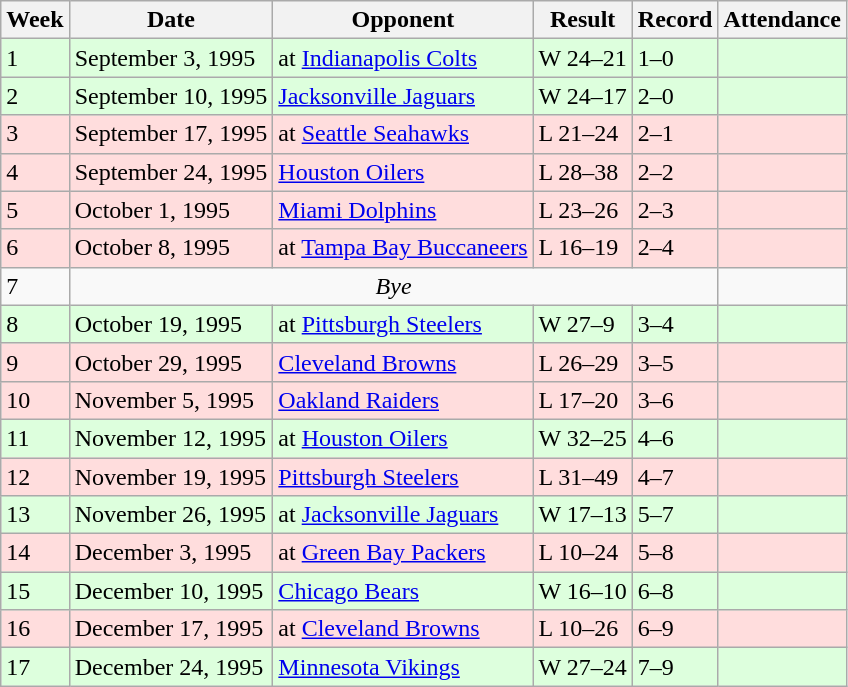<table class="wikitable">
<tr>
<th>Week</th>
<th>Date</th>
<th>Opponent</th>
<th>Result</th>
<th>Record</th>
<th>Attendance</th>
</tr>
<tr style="background: #ddffdd;">
<td>1</td>
<td>September 3, 1995</td>
<td>at <a href='#'>Indianapolis Colts</a></td>
<td>W 24–21 </td>
<td>1–0</td>
<td></td>
</tr>
<tr style="background: #ddffdd;">
<td>2</td>
<td>September 10, 1995</td>
<td><a href='#'>Jacksonville Jaguars</a></td>
<td>W 24–17</td>
<td>2–0</td>
<td></td>
</tr>
<tr style="background: #ffdddd;">
<td>3</td>
<td>September 17, 1995</td>
<td>at <a href='#'>Seattle Seahawks</a></td>
<td>L 21–24</td>
<td>2–1</td>
<td></td>
</tr>
<tr style="background: #ffdddd;">
<td>4</td>
<td>September 24, 1995</td>
<td><a href='#'>Houston Oilers</a></td>
<td>L 28–38</td>
<td>2–2</td>
<td></td>
</tr>
<tr style="background: #ffdddd;">
<td>5</td>
<td>October 1, 1995</td>
<td><a href='#'>Miami Dolphins</a></td>
<td>L 23–26</td>
<td>2–3</td>
<td></td>
</tr>
<tr style="background: #ffdddd;">
<td>6</td>
<td>October 8, 1995</td>
<td>at <a href='#'>Tampa Bay Buccaneers</a></td>
<td>L 16–19</td>
<td>2–4</td>
<td></td>
</tr>
<tr>
<td>7</td>
<td colspan=4 align="center"><em>Bye</em></td>
</tr>
<tr style="background: #ddffdd;">
<td>8</td>
<td>October 19, 1995</td>
<td>at <a href='#'>Pittsburgh Steelers</a></td>
<td>W 27–9</td>
<td>3–4</td>
<td></td>
</tr>
<tr style="background: #ffdddd;">
<td>9</td>
<td>October 29, 1995</td>
<td><a href='#'>Cleveland Browns</a></td>
<td>L 26–29 </td>
<td>3–5</td>
<td></td>
</tr>
<tr style="background: #ffdddd;">
<td>10</td>
<td>November 5, 1995</td>
<td><a href='#'>Oakland Raiders</a></td>
<td>L 17–20</td>
<td>3–6</td>
<td></td>
</tr>
<tr style="background: #ddffdd;">
<td>11</td>
<td>November 12, 1995</td>
<td>at <a href='#'>Houston Oilers</a></td>
<td>W 32–25</td>
<td>4–6</td>
<td></td>
</tr>
<tr style="background: #ffdddd;">
<td>12</td>
<td>November 19, 1995</td>
<td><a href='#'>Pittsburgh Steelers</a></td>
<td>L 31–49</td>
<td>4–7</td>
<td></td>
</tr>
<tr style="background: #ddffdd;">
<td>13</td>
<td>November 26, 1995</td>
<td>at <a href='#'>Jacksonville Jaguars</a></td>
<td>W 17–13</td>
<td>5–7</td>
<td></td>
</tr>
<tr style="background: #ffdddd;">
<td>14</td>
<td>December 3, 1995</td>
<td>at <a href='#'>Green Bay Packers</a></td>
<td>L 10–24</td>
<td>5–8</td>
<td></td>
</tr>
<tr style="background: #ddffdd;">
<td>15</td>
<td>December 10, 1995</td>
<td><a href='#'>Chicago Bears</a></td>
<td>W 16–10</td>
<td>6–8</td>
<td></td>
</tr>
<tr style="background: #ffdddd;">
<td>16</td>
<td>December 17, 1995</td>
<td>at <a href='#'>Cleveland Browns</a></td>
<td>L 10–26</td>
<td>6–9</td>
<td></td>
</tr>
<tr style="background: #ddffdd;">
<td>17</td>
<td>December 24, 1995</td>
<td><a href='#'>Minnesota Vikings</a></td>
<td>W 27–24</td>
<td>7–9</td>
<td></td>
</tr>
</table>
